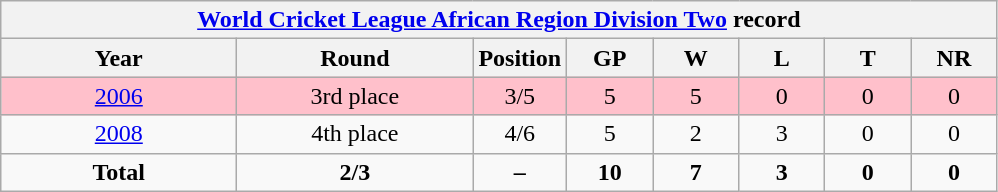<table class="wikitable" style="text-align: center; width=900px;">
<tr>
<th colspan=9><a href='#'>World Cricket League African Region Division Two</a> record</th>
</tr>
<tr>
<th width=150>Year</th>
<th width=150>Round</th>
<th width=50>Position</th>
<th width=50>GP</th>
<th width=50>W</th>
<th width=50>L</th>
<th width=50>T</th>
<th width=50>NR</th>
</tr>
<tr bgcolor=pink>
<td> <a href='#'>2006</a></td>
<td>3rd place</td>
<td>3/5</td>
<td>5</td>
<td>5</td>
<td>0</td>
<td>0</td>
<td>0</td>
</tr>
<tr>
<td> <a href='#'>2008</a></td>
<td>4th place</td>
<td>4/6</td>
<td>5</td>
<td>2</td>
<td>3</td>
<td>0</td>
<td>0</td>
</tr>
<tr>
<td><strong>Total</strong></td>
<td><strong>2/3</strong></td>
<td><strong>–</strong></td>
<td><strong>10</strong></td>
<td><strong>7</strong></td>
<td><strong>3</strong></td>
<td><strong>0</strong></td>
<td><strong>0</strong></td>
</tr>
</table>
